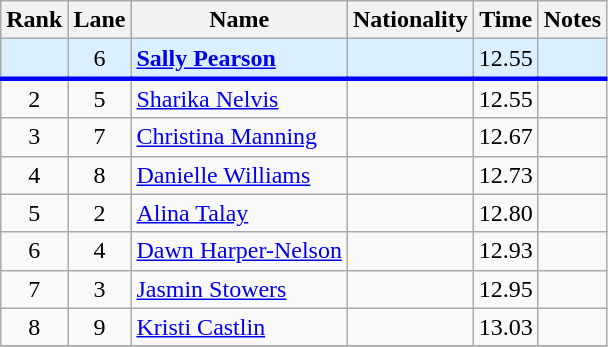<table class="wikitable sortable" style="text-align:center">
<tr>
<th>Rank</th>
<th>Lane</th>
<th>Name</th>
<th>Nationality</th>
<th>Time</th>
<th>Notes</th>
</tr>
<tr bgcolor=#daefff>
<td></td>
<td>6</td>
<td align=left><strong><a href='#'>Sally Pearson</a></strong></td>
<td align=left><strong></strong></td>
<td>12.55</td>
<td></td>
</tr>
<tr style="border-top:3px solid blue;">
<td>2</td>
<td>5</td>
<td align=left><a href='#'>Sharika Nelvis</a></td>
<td align=left></td>
<td>12.55</td>
<td></td>
</tr>
<tr>
<td>3</td>
<td>7</td>
<td align=left><a href='#'>Christina Manning</a></td>
<td align=left></td>
<td>12.67</td>
<td></td>
</tr>
<tr>
<td>4</td>
<td>8</td>
<td align=left><a href='#'>Danielle Williams</a></td>
<td align=left></td>
<td>12.73</td>
<td></td>
</tr>
<tr>
<td>5</td>
<td>2</td>
<td align=left><a href='#'>Alina Talay</a></td>
<td align=left></td>
<td>12.80</td>
<td></td>
</tr>
<tr>
<td>6</td>
<td>4</td>
<td align=left><a href='#'>Dawn Harper-Nelson</a></td>
<td align=left></td>
<td>12.93</td>
<td></td>
</tr>
<tr>
<td>7</td>
<td>3</td>
<td align=left><a href='#'>Jasmin Stowers</a></td>
<td align=left></td>
<td>12.95</td>
<td></td>
</tr>
<tr>
<td>8</td>
<td>9</td>
<td align=left><a href='#'>Kristi Castlin</a></td>
<td align=left></td>
<td>13.03</td>
<td></td>
</tr>
<tr>
</tr>
</table>
